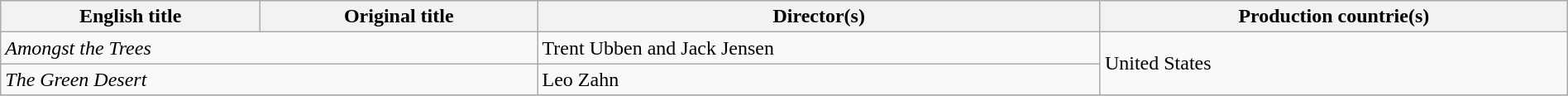<table class="sortable wikitable" style="width:100%; margin-bottom:4px" cellpadding="5">
<tr>
<th scope="col">English title</th>
<th scope="col">Original title</th>
<th scope="col">Director(s)</th>
<th scope="col">Production countrie(s)</th>
</tr>
<tr>
<td colspan="2"><em>Amongst the Trees</em></td>
<td>Trent Ubben and Jack Jensen</td>
<td rowspan="2">United States</td>
</tr>
<tr>
<td colspan="2"><em>The Green Desert</em></td>
<td>Leo Zahn</td>
</tr>
<tr>
</tr>
</table>
